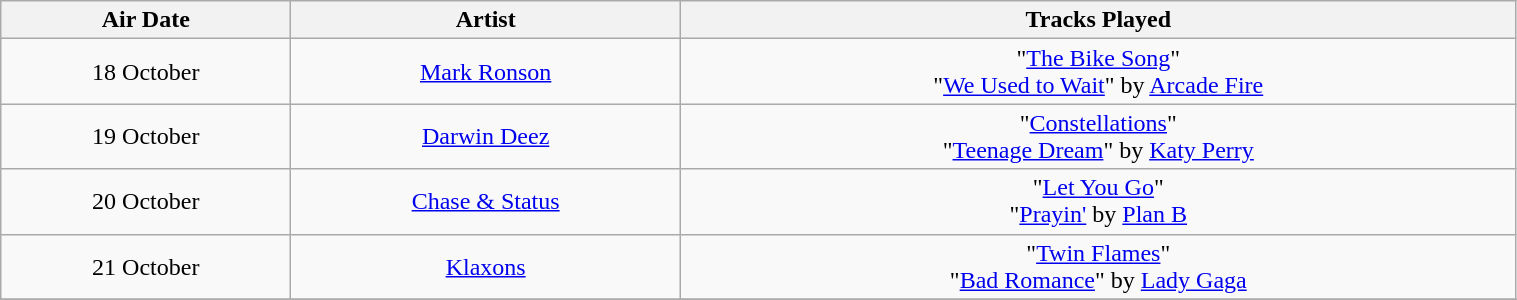<table class="wikitable" style="text-align:center" width=80%>
<tr>
<th>Air Date</th>
<th>Artist</th>
<th>Tracks Played</th>
</tr>
<tr>
<td>18 October</td>
<td><a href='#'>Mark Ronson</a></td>
<td>"<a href='#'>The Bike Song</a>"<br>"<a href='#'>We Used to Wait</a>" by <a href='#'>Arcade Fire</a></td>
</tr>
<tr>
<td>19 October</td>
<td><a href='#'>Darwin Deez</a></td>
<td>"<a href='#'>Constellations</a>"<br>"<a href='#'>Teenage Dream</a>" by <a href='#'>Katy Perry</a></td>
</tr>
<tr>
<td>20 October</td>
<td><a href='#'>Chase & Status</a></td>
<td>"<a href='#'>Let You Go</a>"<br>"<a href='#'>Prayin'</a> by <a href='#'>Plan B</a></td>
</tr>
<tr>
<td>21 October</td>
<td><a href='#'>Klaxons</a></td>
<td>"<a href='#'>Twin Flames</a>"<br>"<a href='#'>Bad Romance</a>" by <a href='#'>Lady Gaga</a></td>
</tr>
<tr>
</tr>
</table>
